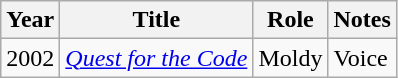<table class="wikitable">
<tr>
<th>Year</th>
<th>Title</th>
<th>Role</th>
<th>Notes</th>
</tr>
<tr>
<td>2002</td>
<td><em><a href='#'>Quest for the Code</a></em></td>
<td>Moldy</td>
<td>Voice</td>
</tr>
</table>
